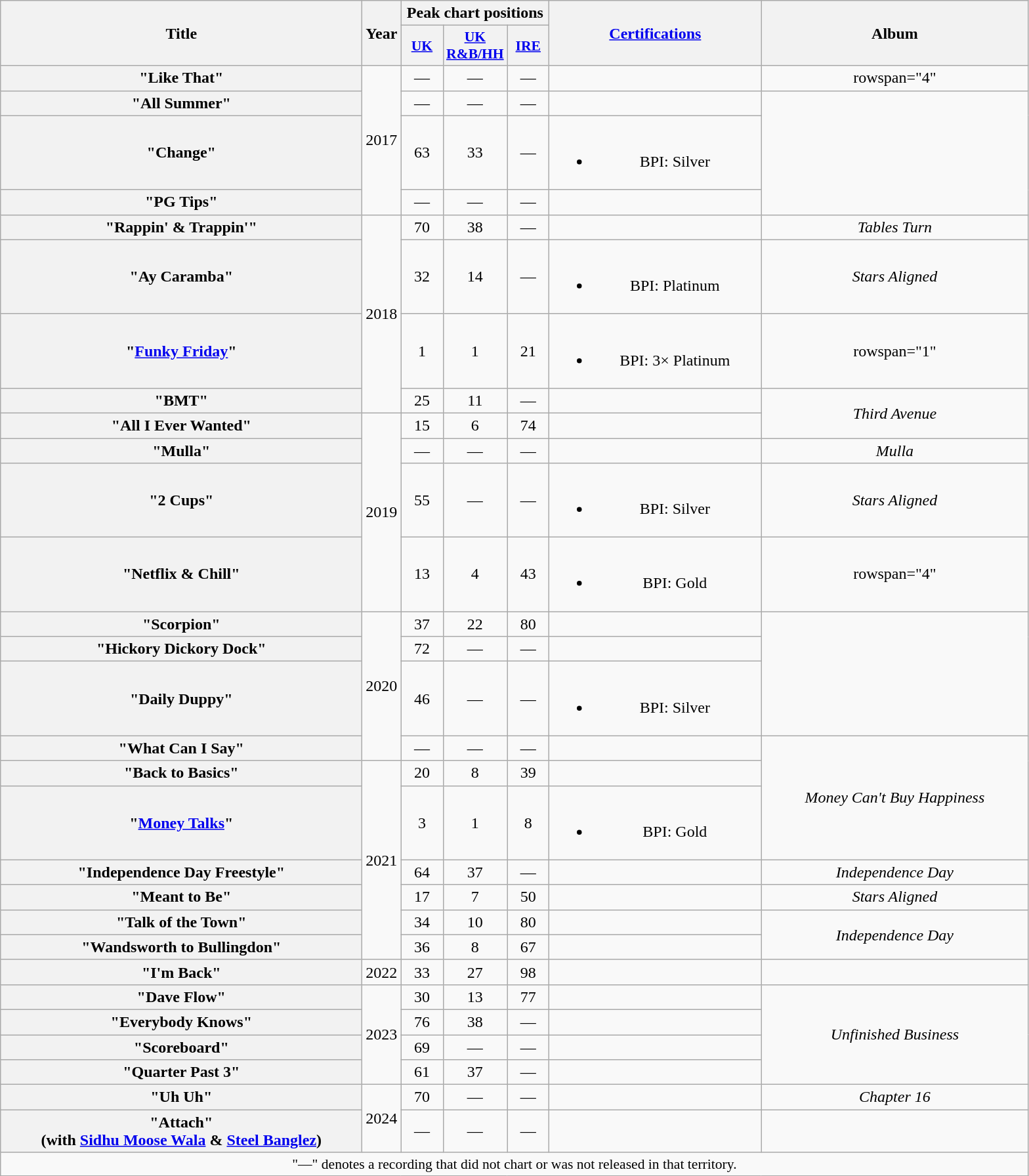<table class="wikitable plainrowheaders" style="text-align:center;">
<tr>
<th scope="col" rowspan="2" style="width:22.5em;">Title</th>
<th scope="col" rowspan="2" style="width:1em;">Year</th>
<th scope="col" colspan="3">Peak chart positions</th>
<th scope="col" rowspan="2" style="width:13em;"><a href='#'>Certifications</a></th>
<th scope="col" rowspan="2" style="width:16.5em;">Album</th>
</tr>
<tr>
<th scope="col" style="width:2.5em;font-size:90%;"><a href='#'>UK</a><br></th>
<th scope="col" style="width:2.5em;font-size:90%;"><a href='#'>UK<br>R&B/HH</a><br></th>
<th scope="col" style="width:2.5em;font-size:90%;"><a href='#'>IRE</a><br></th>
</tr>
<tr>
<th scope="row">"Like That"</th>
<td rowspan="4">2017</td>
<td>—</td>
<td>—</td>
<td>—</td>
<td></td>
<td>rowspan="4" </td>
</tr>
<tr>
<th scope="row">"All Summer"<br></th>
<td>—</td>
<td>—</td>
<td>—</td>
<td></td>
</tr>
<tr>
<th scope="row">"Change"</th>
<td>63</td>
<td>33</td>
<td>—</td>
<td><br><ul><li>BPI: Silver</li></ul></td>
</tr>
<tr>
<th scope="row">"PG Tips"<br></th>
<td>—</td>
<td>—</td>
<td>—</td>
<td></td>
</tr>
<tr>
<th scope="row">"Rappin' & Trappin'"</th>
<td rowspan="4">2018</td>
<td>70</td>
<td>38</td>
<td>—</td>
<td></td>
<td><em>Tables Turn</em></td>
</tr>
<tr>
<th scope="row">"Ay Caramba"<br></th>
<td>32</td>
<td>14</td>
<td>—</td>
<td><br><ul><li>BPI: Platinum</li></ul></td>
<td><em>Stars Aligned</em></td>
</tr>
<tr>
<th scope="row">"<a href='#'>Funky Friday</a>"<br></th>
<td>1</td>
<td>1</td>
<td>21</td>
<td><br><ul><li>BPI: 3× Platinum</li></ul></td>
<td>rowspan="1" </td>
</tr>
<tr>
<th scope="row">"BMT"</th>
<td>25</td>
<td>11</td>
<td>—</td>
<td></td>
<td rowspan="2"><em>Third Avenue</em></td>
</tr>
<tr>
<th scope="row">"All I Ever Wanted"<br></th>
<td rowspan="4">2019</td>
<td>15</td>
<td>6</td>
<td>74</td>
<td></td>
</tr>
<tr>
<th scope="row">"Mulla"<br></th>
<td>—</td>
<td>—</td>
<td>—</td>
<td></td>
<td><em>Mulla</em></td>
</tr>
<tr>
<th scope="row">"2 Cups"<br></th>
<td>55</td>
<td>—</td>
<td>—</td>
<td><br><ul><li>BPI: Silver</li></ul></td>
<td><em>Stars Aligned</em></td>
</tr>
<tr>
<th scope="row">"Netflix & Chill"</th>
<td>13</td>
<td>4</td>
<td>43</td>
<td><br><ul><li>BPI: Gold</li></ul></td>
<td>rowspan="4" </td>
</tr>
<tr>
<th scope="row">"Scorpion"</th>
<td rowspan="4">2020</td>
<td>37</td>
<td>22</td>
<td>80</td>
<td></td>
</tr>
<tr>
<th scope="row">"Hickory Dickory Dock"</th>
<td>72</td>
<td>—</td>
<td>—</td>
<td></td>
</tr>
<tr>
<th scope="row">"Daily Duppy"<br></th>
<td>46</td>
<td>—</td>
<td>—</td>
<td><br><ul><li>BPI: Silver</li></ul></td>
</tr>
<tr>
<th scope="row">"What Can I Say"</th>
<td>—</td>
<td>—</td>
<td>—</td>
<td></td>
<td rowspan="3"><em>Money Can't Buy Happiness</em></td>
</tr>
<tr>
<th scope="row">"Back to Basics"</th>
<td rowspan="6">2021</td>
<td>20</td>
<td>8</td>
<td>39</td>
<td></td>
</tr>
<tr>
<th scope="row">"<a href='#'>Money Talks</a>"<br></th>
<td>3</td>
<td>1</td>
<td>8</td>
<td><br><ul><li>BPI: Gold</li></ul></td>
</tr>
<tr>
<th scope="row">"Independence Day Freestyle"</th>
<td>64</td>
<td>37</td>
<td>—</td>
<td></td>
<td><em>Independence Day</em></td>
</tr>
<tr>
<th scope="row">"Meant to Be"<br></th>
<td>17</td>
<td>7</td>
<td>50</td>
<td></td>
<td><em>Stars Aligned</em></td>
</tr>
<tr>
<th scope="row">"Talk of the Town"</th>
<td>34</td>
<td>10</td>
<td>80</td>
<td></td>
<td rowspan="2"><em>Independence Day</em></td>
</tr>
<tr>
<th scope="row">"Wandsworth to Bullingdon"<br></th>
<td>36</td>
<td>8</td>
<td>67</td>
<td></td>
</tr>
<tr>
<th scope="row">"I'm Back"</th>
<td>2022</td>
<td>33</td>
<td>27</td>
<td>98</td>
<td></td>
<td></td>
</tr>
<tr>
<th scope="row">"Dave Flow"</th>
<td rowspan="4">2023</td>
<td>30</td>
<td>13</td>
<td>77<br></td>
<td></td>
<td rowspan="4"><em>Unfinished Business</em></td>
</tr>
<tr>
<th scope="row">"Everybody Knows"</th>
<td>76</td>
<td>38</td>
<td>—</td>
<td></td>
</tr>
<tr>
<th scope="row">"Scoreboard"<br></th>
<td>69</td>
<td>—</td>
<td>—</td>
<td></td>
</tr>
<tr>
<th scope="row">"Quarter Past 3"<br></th>
<td>61</td>
<td>37</td>
<td>—</td>
<td></td>
</tr>
<tr>
<th scope="row">"Uh Uh"<br></th>
<td rowspan="2">2024</td>
<td>70</td>
<td>—</td>
<td>—</td>
<td></td>
<td><em>Chapter 16</em></td>
</tr>
<tr>
<th scope="row">"Attach"<br><span>(with <a href='#'>Sidhu Moose Wala</a> & <a href='#'>Steel Banglez</a>)</span></th>
<td>—</td>
<td>—</td>
<td>—</td>
<td></td>
<td></td>
</tr>
<tr>
<td colspan="7" style="font-size:90%">"—" denotes a recording that did not chart or was not released in that territory.</td>
</tr>
</table>
